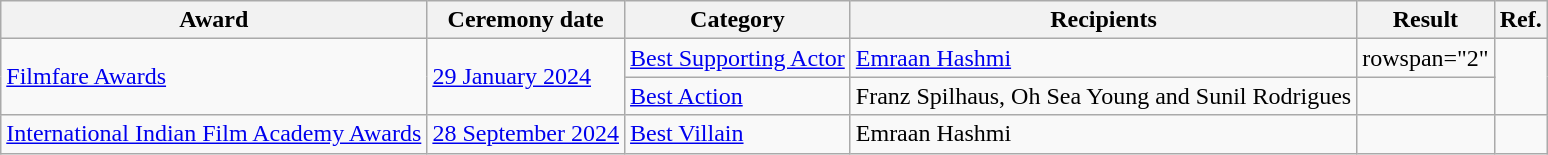<table class="wikitable">
<tr>
<th>Award</th>
<th>Ceremony date</th>
<th>Category</th>
<th>Recipients</th>
<th>Result</th>
<th>Ref.</th>
</tr>
<tr>
<td rowspan="2"><a href='#'>Filmfare Awards</a></td>
<td rowspan="2"><a href='#'>29 January 2024</a></td>
<td><a href='#'>Best Supporting Actor</a></td>
<td><a href='#'>Emraan Hashmi</a></td>
<td>rowspan="2" </td>
<td rowspan="2"></td>
</tr>
<tr>
<td><a href='#'>Best Action</a></td>
<td>Franz Spilhaus, Oh Sea Young and Sunil Rodrigues</td>
</tr>
<tr>
<td><a href='#'>International Indian Film Academy Awards</a></td>
<td><a href='#'>28 September 2024</a></td>
<td><a href='#'>Best Villain</a></td>
<td>Emraan Hashmi</td>
<td></td>
<td></td>
</tr>
</table>
